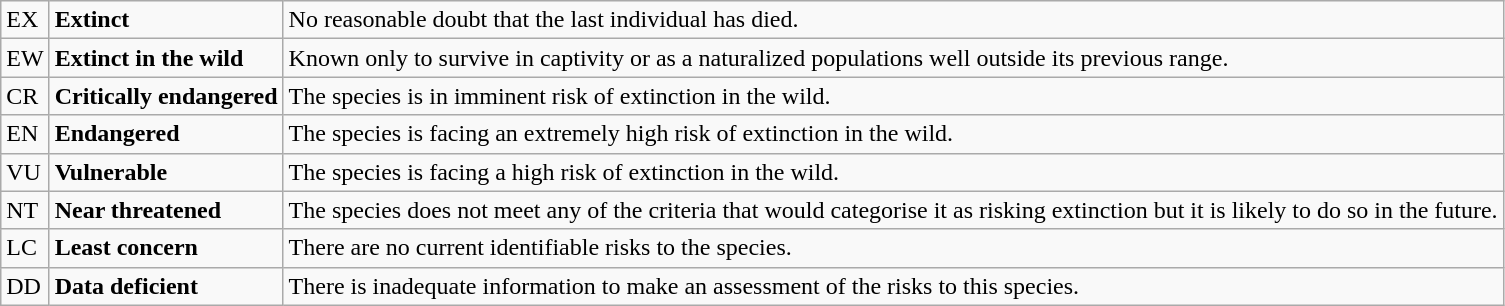<table class="wikitable" style="text-align:left">
<tr>
<td>EX</td>
<td><strong>Extinct</strong></td>
<td>No reasonable doubt that the last individual has died.</td>
</tr>
<tr>
<td>EW</td>
<td><strong>Extinct in the wild</strong></td>
<td>Known only to survive in captivity or as a naturalized populations well outside its previous range.</td>
</tr>
<tr>
<td>CR</td>
<td><strong>Critically endangered</strong></td>
<td>The species is in imminent risk of extinction in the wild.</td>
</tr>
<tr>
<td>EN</td>
<td><strong>Endangered</strong></td>
<td>The species is facing an extremely high risk of extinction in the wild.</td>
</tr>
<tr>
<td>VU</td>
<td><strong>Vulnerable</strong></td>
<td>The species is facing a high risk of extinction in the wild.</td>
</tr>
<tr>
<td>NT</td>
<td><strong>Near threatened</strong></td>
<td>The species does not meet any of the criteria that would categorise it as risking extinction but it is likely to do so in the future.</td>
</tr>
<tr>
<td>LC</td>
<td><strong>Least concern</strong></td>
<td>There are no current identifiable risks to the species.</td>
</tr>
<tr>
<td>DD</td>
<td><strong>Data deficient</strong></td>
<td>There is inadequate information to make an assessment of the risks to this species.</td>
</tr>
</table>
